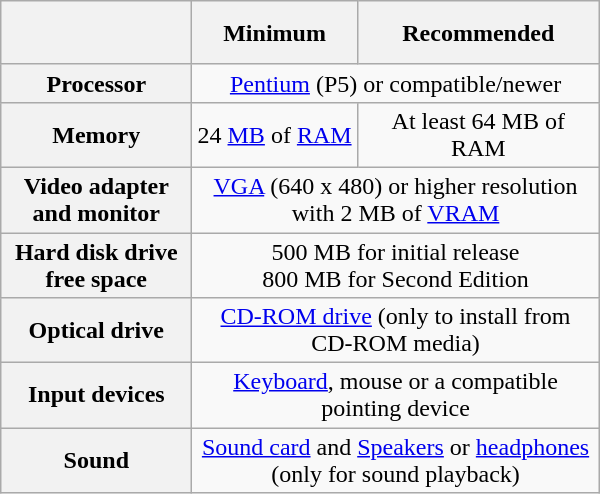<table class="wikitable" style="width:400px; text-align:center; margin-left:auto; margin-right:auto;">
<tr>
<th style="width:120px; height:35px;"></th>
<th>Minimum</th>
<th>Recommended</th>
</tr>
<tr>
<th>Processor</th>
<td colspan="2"><a href='#'>Pentium</a> (P5) or compatible/newer</td>
</tr>
<tr>
<th>Memory</th>
<td>24 <a href='#'>MB</a> of <a href='#'>RAM</a></td>
<td>At least 64 MB of RAM</td>
</tr>
<tr>
<th>Video adapter and monitor</th>
<td colspan="2"><a href='#'>VGA</a> (640 x 480) or higher resolution with 2 MB of <a href='#'>VRAM</a></td>
</tr>
<tr>
<th>Hard disk drive free space</th>
<td colspan="2" style="text-align:center;">500 MB for initial release<br>800 MB for Second Edition</td>
</tr>
<tr>
<th>Optical drive</th>
<td colspan="2"><a href='#'>CD-ROM drive</a> (only to install from CD-ROM media)</td>
</tr>
<tr>
<th>Input devices</th>
<td colspan="2"><a href='#'>Keyboard</a>, mouse or a compatible pointing device</td>
</tr>
<tr>
<th>Sound</th>
<td colspan="2"><a href='#'>Sound card</a> and <a href='#'>Speakers</a> or <a href='#'>headphones</a> (only for sound playback)</td>
</tr>
</table>
